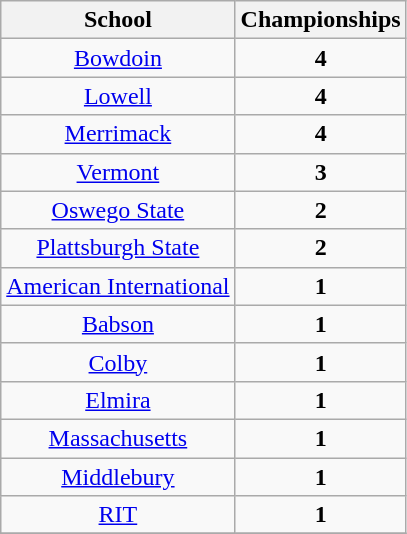<table class="wikitable sortable" style="text-align:center">
<tr>
<th>School</th>
<th>Championships</th>
</tr>
<tr>
<td><a href='#'>Bowdoin</a></td>
<td><strong>4</strong></td>
</tr>
<tr>
<td><a href='#'>Lowell</a></td>
<td><strong>4</strong></td>
</tr>
<tr>
<td><a href='#'>Merrimack</a></td>
<td><strong>4</strong></td>
</tr>
<tr>
<td><a href='#'>Vermont</a></td>
<td><strong>3</strong></td>
</tr>
<tr>
<td><a href='#'>Oswego State</a></td>
<td><strong>2</strong></td>
</tr>
<tr>
<td><a href='#'>Plattsburgh State</a></td>
<td><strong>2</strong></td>
</tr>
<tr>
<td><a href='#'>American International</a></td>
<td><strong>1</strong></td>
</tr>
<tr>
<td><a href='#'>Babson</a></td>
<td><strong>1</strong></td>
</tr>
<tr>
<td><a href='#'>Colby</a></td>
<td><strong>1</strong></td>
</tr>
<tr>
<td><a href='#'>Elmira</a></td>
<td><strong>1</strong></td>
</tr>
<tr>
<td><a href='#'>Massachusetts</a></td>
<td><strong>1</strong></td>
</tr>
<tr>
<td><a href='#'>Middlebury</a></td>
<td><strong>1</strong></td>
</tr>
<tr>
<td><a href='#'>RIT</a></td>
<td><strong>1</strong></td>
</tr>
<tr>
</tr>
</table>
